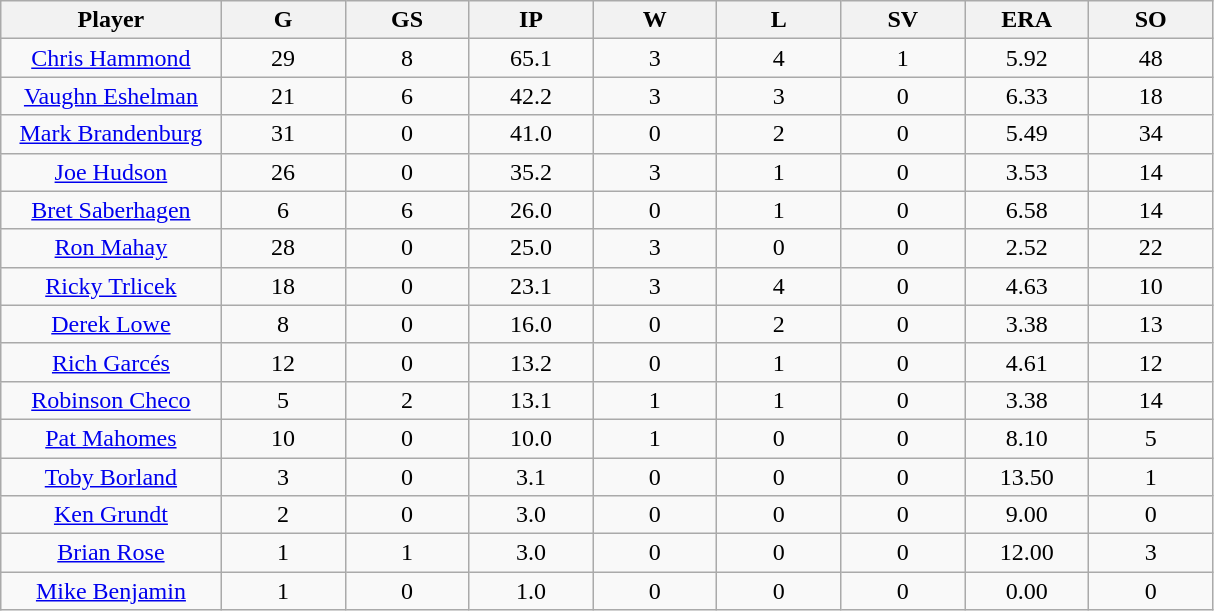<table class="wikitable sortable">
<tr>
<th bgcolor="#DDDDFF" width="16%">Player</th>
<th bgcolor="#DDDDFF" width="9%">G</th>
<th bgcolor="#DDDDFF" width="9%">GS</th>
<th bgcolor="#DDDDFF" width="9%">IP</th>
<th bgcolor="#DDDDFF" width="9%">W</th>
<th bgcolor="#DDDDFF" width="9%">L</th>
<th bgcolor="#DDDDFF" width="9%">SV</th>
<th bgcolor="#DDDDFF" width="9%">ERA</th>
<th bgcolor="#DDDDFF" width="9%">SO</th>
</tr>
<tr align="center">
<td><a href='#'>Chris Hammond</a></td>
<td>29</td>
<td>8</td>
<td>65.1</td>
<td>3</td>
<td>4</td>
<td>1</td>
<td>5.92</td>
<td>48</td>
</tr>
<tr align="center">
<td><a href='#'>Vaughn Eshelman</a></td>
<td>21</td>
<td>6</td>
<td>42.2</td>
<td>3</td>
<td>3</td>
<td>0</td>
<td>6.33</td>
<td>18</td>
</tr>
<tr align="center">
<td><a href='#'>Mark Brandenburg</a></td>
<td>31</td>
<td>0</td>
<td>41.0</td>
<td>0</td>
<td>2</td>
<td>0</td>
<td>5.49</td>
<td>34</td>
</tr>
<tr align="center">
<td><a href='#'>Joe Hudson</a></td>
<td>26</td>
<td>0</td>
<td>35.2</td>
<td>3</td>
<td>1</td>
<td>0</td>
<td>3.53</td>
<td>14</td>
</tr>
<tr align="center">
<td><a href='#'>Bret Saberhagen</a></td>
<td>6</td>
<td>6</td>
<td>26.0</td>
<td>0</td>
<td>1</td>
<td>0</td>
<td>6.58</td>
<td>14</td>
</tr>
<tr align="center">
<td><a href='#'>Ron Mahay</a></td>
<td>28</td>
<td>0</td>
<td>25.0</td>
<td>3</td>
<td>0</td>
<td>0</td>
<td>2.52</td>
<td>22</td>
</tr>
<tr align="center">
<td><a href='#'>Ricky Trlicek</a></td>
<td>18</td>
<td>0</td>
<td>23.1</td>
<td>3</td>
<td>4</td>
<td>0</td>
<td>4.63</td>
<td>10</td>
</tr>
<tr align="center">
<td><a href='#'>Derek Lowe</a></td>
<td>8</td>
<td>0</td>
<td>16.0</td>
<td>0</td>
<td>2</td>
<td>0</td>
<td>3.38</td>
<td>13</td>
</tr>
<tr align="center">
<td><a href='#'>Rich Garcés</a></td>
<td>12</td>
<td>0</td>
<td>13.2</td>
<td>0</td>
<td>1</td>
<td>0</td>
<td>4.61</td>
<td>12</td>
</tr>
<tr align="center">
<td><a href='#'>Robinson Checo</a></td>
<td>5</td>
<td>2</td>
<td>13.1</td>
<td>1</td>
<td>1</td>
<td>0</td>
<td>3.38</td>
<td>14</td>
</tr>
<tr align="center">
<td><a href='#'>Pat Mahomes</a></td>
<td>10</td>
<td>0</td>
<td>10.0</td>
<td>1</td>
<td>0</td>
<td>0</td>
<td>8.10</td>
<td>5</td>
</tr>
<tr align="center">
<td><a href='#'>Toby Borland</a></td>
<td>3</td>
<td>0</td>
<td>3.1</td>
<td>0</td>
<td>0</td>
<td>0</td>
<td>13.50</td>
<td>1</td>
</tr>
<tr align="center">
<td><a href='#'>Ken Grundt</a></td>
<td>2</td>
<td>0</td>
<td>3.0</td>
<td>0</td>
<td>0</td>
<td>0</td>
<td>9.00</td>
<td>0</td>
</tr>
<tr align="center">
<td><a href='#'>Brian Rose</a></td>
<td>1</td>
<td>1</td>
<td>3.0</td>
<td>0</td>
<td>0</td>
<td>0</td>
<td>12.00</td>
<td>3</td>
</tr>
<tr align="center">
<td><a href='#'>Mike Benjamin</a></td>
<td>1</td>
<td>0</td>
<td>1.0</td>
<td>0</td>
<td>0</td>
<td>0</td>
<td>0.00</td>
<td>0</td>
</tr>
</table>
